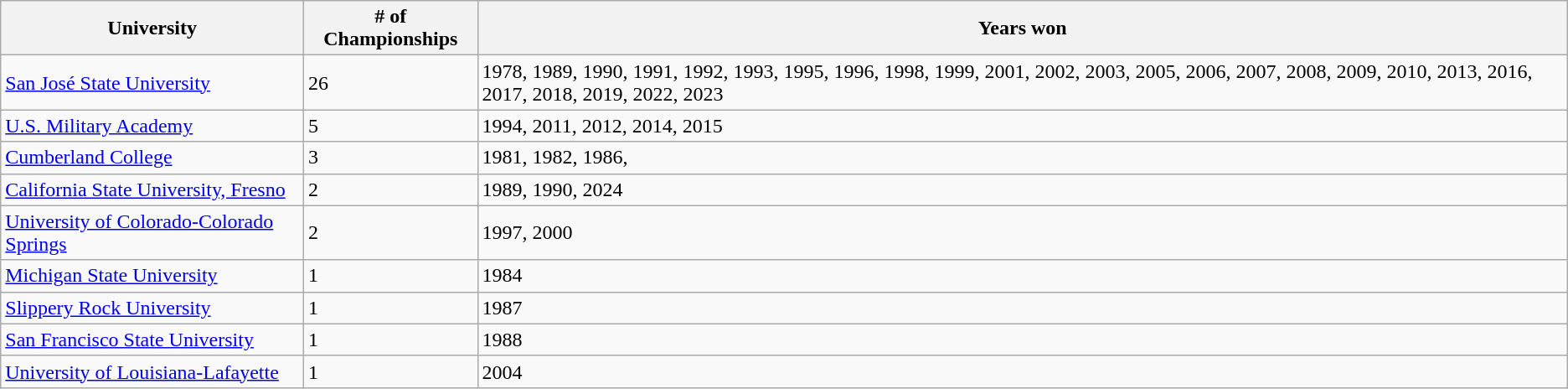<table class="wikitable">
<tr>
<th>University</th>
<th># of Championships</th>
<th>Years won</th>
</tr>
<tr>
<td><a href='#'>San José State University</a></td>
<td>26</td>
<td>1978, 1989, 1990, 1991, 1992, 1993, 1995, 1996, 1998, 1999, 2001, 2002, 2003, 2005, 2006, 2007, 2008, 2009, 2010, 2013, 2016, 2017, 2018, 2019, 2022, 2023</td>
</tr>
<tr>
<td><a href='#'>U.S. Military Academy</a></td>
<td>5</td>
<td>1994, 2011, 2012, 2014, 2015</td>
</tr>
<tr>
<td><a href='#'>Cumberland College</a></td>
<td>3</td>
<td>1981, 1982, 1986,</td>
</tr>
<tr>
<td><a href='#'>California State University, Fresno</a></td>
<td>2</td>
<td>1989, 1990, 2024</td>
</tr>
<tr>
<td><a href='#'>University of Colorado-Colorado Springs</a></td>
<td>2</td>
<td>1997, 2000</td>
</tr>
<tr>
<td><a href='#'>Michigan State University</a></td>
<td>1</td>
<td>1984</td>
</tr>
<tr>
<td><a href='#'>Slippery Rock University</a></td>
<td>1</td>
<td>1987</td>
</tr>
<tr>
<td><a href='#'>San Francisco State University</a></td>
<td>1</td>
<td>1988</td>
</tr>
<tr>
<td><a href='#'>University of Louisiana-Lafayette</a></td>
<td>1</td>
<td>2004</td>
</tr>
</table>
